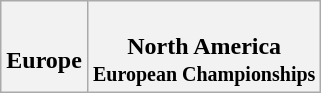<table class="wikitable" style="text-align:center">
<tr>
<th colspan="5"><br>Europe
</th>
<th colspan="2"><br>North America
<br> <small><strong>European Championships</strong></small></th>
</tr>
</table>
